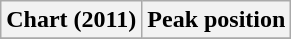<table class="wikitable plainrowheaders sortable">
<tr>
<th scope="col">Chart (2011)</th>
<th scope="col">Peak position</th>
</tr>
<tr>
</tr>
</table>
